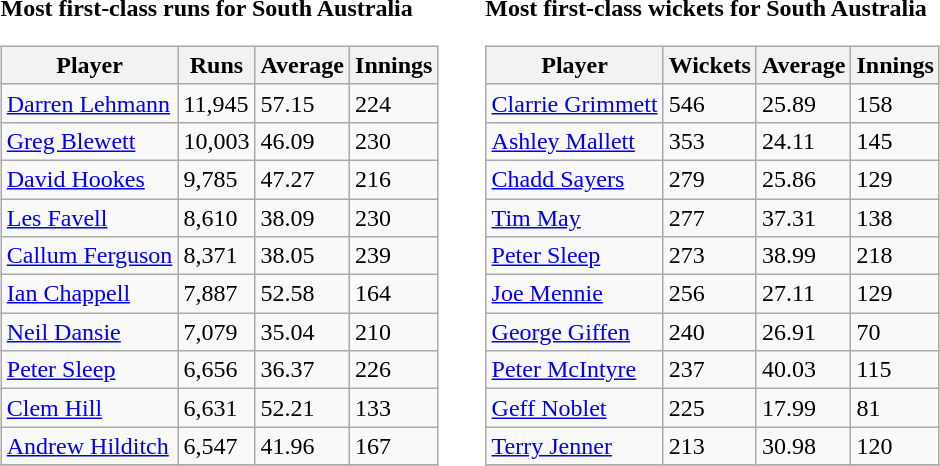<table>
<tr>
<td width="50%" valign="top"><br><strong>Most first-class runs for South Australia</strong><table class="wikitable">
<tr>
<th>Player</th>
<th>Runs</th>
<th>Average</th>
<th>Innings</th>
</tr>
<tr>
<td><a href='#'>Darren Lehmann</a></td>
<td>11,945</td>
<td>57.15</td>
<td>224</td>
</tr>
<tr>
<td><a href='#'>Greg Blewett</a></td>
<td>10,003</td>
<td>46.09</td>
<td>230</td>
</tr>
<tr>
<td><a href='#'>David Hookes</a></td>
<td>9,785</td>
<td>47.27</td>
<td>216</td>
</tr>
<tr>
<td><a href='#'>Les Favell</a></td>
<td>8,610</td>
<td>38.09</td>
<td>230</td>
</tr>
<tr>
<td><a href='#'>Callum Ferguson</a></td>
<td>8,371</td>
<td>38.05</td>
<td>239</td>
</tr>
<tr>
<td><a href='#'>Ian Chappell</a></td>
<td>7,887</td>
<td>52.58</td>
<td>164</td>
</tr>
<tr>
<td><a href='#'>Neil Dansie</a></td>
<td>7,079</td>
<td>35.04</td>
<td>210</td>
</tr>
<tr>
<td><a href='#'>Peter Sleep</a></td>
<td>6,656</td>
<td>36.37</td>
<td>226</td>
</tr>
<tr>
<td><a href='#'>Clem Hill</a></td>
<td>6,631</td>
<td>52.21</td>
<td>133</td>
</tr>
<tr>
<td><a href='#'>Andrew Hilditch</a></td>
<td>6,547</td>
<td>41.96</td>
<td>167</td>
</tr>
<tr>
</tr>
</table>
</td>
<td width="50%" valign="top"><br><strong>Most first-class wickets for South Australia</strong><table class="wikitable">
<tr>
<th>Player</th>
<th>Wickets</th>
<th>Average</th>
<th>Innings</th>
</tr>
<tr>
<td><a href='#'>Clarrie Grimmett</a></td>
<td>546</td>
<td>25.89</td>
<td>158</td>
</tr>
<tr>
<td><a href='#'>Ashley Mallett</a></td>
<td>353</td>
<td>24.11</td>
<td>145</td>
</tr>
<tr>
<td><a href='#'>Chadd Sayers</a></td>
<td>279</td>
<td>25.86</td>
<td>129</td>
</tr>
<tr>
<td><a href='#'>Tim May</a></td>
<td>277</td>
<td>37.31</td>
<td>138</td>
</tr>
<tr>
<td><a href='#'>Peter Sleep</a></td>
<td>273</td>
<td>38.99</td>
<td>218</td>
</tr>
<tr>
<td><a href='#'>Joe Mennie</a></td>
<td>256</td>
<td>27.11</td>
<td>129</td>
</tr>
<tr>
<td><a href='#'>George Giffen</a></td>
<td>240</td>
<td>26.91</td>
<td>70</td>
</tr>
<tr>
<td><a href='#'>Peter McIntyre</a></td>
<td>237</td>
<td>40.03</td>
<td>115</td>
</tr>
<tr>
<td><a href='#'>Geff Noblet</a></td>
<td>225</td>
<td>17.99</td>
<td>81</td>
</tr>
<tr>
<td><a href='#'>Terry Jenner</a></td>
<td>213</td>
<td>30.98</td>
<td>120</td>
</tr>
<tr>
</tr>
</table>
</td>
</tr>
</table>
